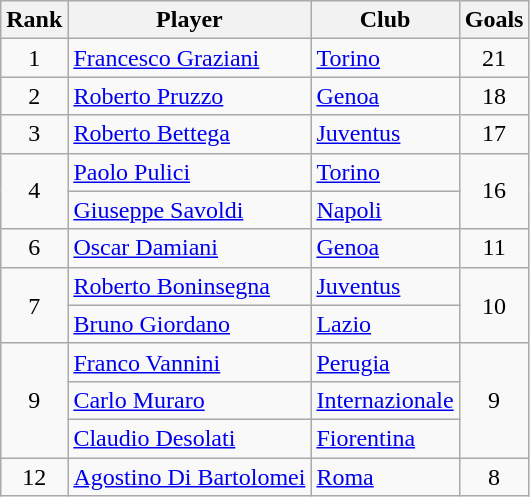<table class="wikitable" style="text-align:center">
<tr>
<th>Rank</th>
<th>Player</th>
<th>Club</th>
<th>Goals</th>
</tr>
<tr>
<td>1</td>
<td align="left"> <a href='#'>Francesco Graziani</a></td>
<td align="left"><a href='#'>Torino</a></td>
<td>21</td>
</tr>
<tr>
<td>2</td>
<td align="left"> <a href='#'>Roberto Pruzzo</a></td>
<td align="left"><a href='#'>Genoa</a></td>
<td>18</td>
</tr>
<tr>
<td>3</td>
<td align="left"> <a href='#'>Roberto Bettega</a></td>
<td align="left"><a href='#'>Juventus</a></td>
<td>17</td>
</tr>
<tr>
<td rowspan="2">4</td>
<td align="left"> <a href='#'>Paolo Pulici</a></td>
<td align="left"><a href='#'>Torino</a></td>
<td rowspan="2">16</td>
</tr>
<tr>
<td align="left"> <a href='#'>Giuseppe Savoldi</a></td>
<td align="left"><a href='#'>Napoli</a></td>
</tr>
<tr>
<td>6</td>
<td align="left"> <a href='#'>Oscar Damiani</a></td>
<td align="left"><a href='#'>Genoa</a></td>
<td>11</td>
</tr>
<tr>
<td rowspan="2">7</td>
<td align="left"> <a href='#'>Roberto Boninsegna</a></td>
<td align="left"><a href='#'>Juventus</a></td>
<td rowspan="2">10</td>
</tr>
<tr>
<td align="left"> <a href='#'>Bruno Giordano</a></td>
<td align="left"><a href='#'>Lazio</a></td>
</tr>
<tr>
<td rowspan="3">9</td>
<td align="left"> <a href='#'>Franco Vannini</a></td>
<td align="left"><a href='#'>Perugia</a></td>
<td rowspan="3">9</td>
</tr>
<tr>
<td align="left"> <a href='#'>Carlo Muraro</a></td>
<td align="left"><a href='#'>Internazionale</a></td>
</tr>
<tr>
<td align="left"> <a href='#'>Claudio Desolati</a></td>
<td align="left"><a href='#'>Fiorentina</a></td>
</tr>
<tr>
<td>12</td>
<td align="left"> <a href='#'>Agostino Di Bartolomei</a></td>
<td align="left"><a href='#'>Roma</a></td>
<td>8</td>
</tr>
</table>
